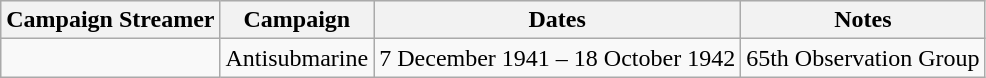<table class="wikitable">
<tr style="background:#efefef;">
<th>Campaign Streamer</th>
<th>Campaign</th>
<th>Dates</th>
<th>Notes</th>
</tr>
<tr>
<td></td>
<td>Antisubmarine</td>
<td>7 December 1941 – 18 October 1942</td>
<td>65th Observation Group</td>
</tr>
</table>
